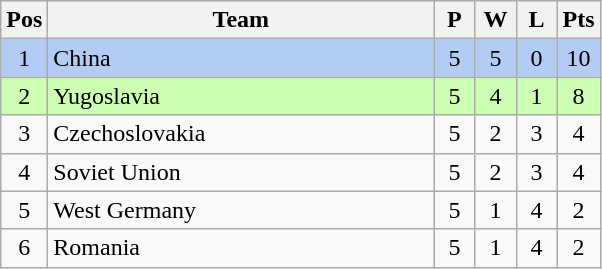<table class="wikitable" style="font-size: 100%">
<tr>
<th width=15>Pos</th>
<th width=250>Team</th>
<th width=20>P</th>
<th width=20>W</th>
<th width=20>L</th>
<th width=20>Pts</th>
</tr>
<tr align=center style="background: #b2ccf4;">
<td>1</td>
<td align="left"> China</td>
<td>5</td>
<td>5</td>
<td>0</td>
<td>10</td>
</tr>
<tr align=center style="background: #ccffb3;">
<td>2</td>
<td align="left"> Yugoslavia</td>
<td>5</td>
<td>4</td>
<td>1</td>
<td>8</td>
</tr>
<tr align=center>
<td>3</td>
<td align="left"> Czechoslovakia</td>
<td>5</td>
<td>2</td>
<td>3</td>
<td>4</td>
</tr>
<tr align=center>
<td>4</td>
<td align="left"> Soviet Union</td>
<td>5</td>
<td>2</td>
<td>3</td>
<td>4</td>
</tr>
<tr align=center>
<td>5</td>
<td align="left"> West Germany</td>
<td>5</td>
<td>1</td>
<td>4</td>
<td>2</td>
</tr>
<tr align=center>
<td>6</td>
<td align="left"> Romania</td>
<td>5</td>
<td>1</td>
<td>4</td>
<td>2</td>
</tr>
</table>
